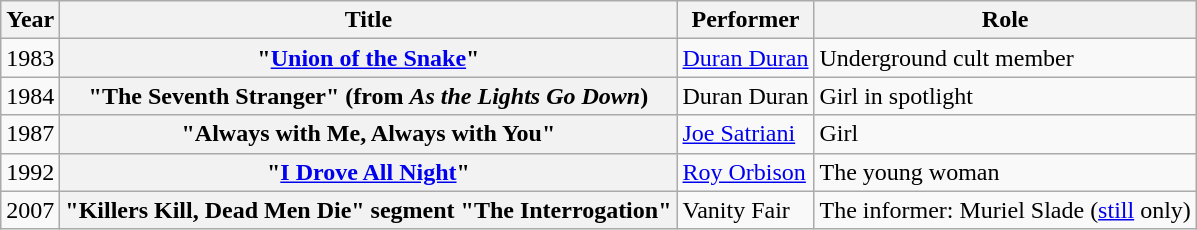<table class="wikitable plainrowheaders sortable">
<tr>
<th>Year</th>
<th>Title</th>
<th>Performer</th>
<th>Role</th>
</tr>
<tr>
<td>1983</td>
<th scope="row">"<a href='#'>Union of the Snake</a>"</th>
<td><a href='#'>Duran Duran</a></td>
<td>Underground cult member</td>
</tr>
<tr>
<td>1984</td>
<th scope="row">"The Seventh Stranger" (from <em>As the Lights Go Down</em>)</th>
<td>Duran Duran</td>
<td>Girl in spotlight</td>
</tr>
<tr>
<td>1987</td>
<th scope="row">"Always with Me, Always with You"</th>
<td><a href='#'>Joe Satriani</a></td>
<td>Girl</td>
</tr>
<tr>
<td>1992</td>
<th scope="row">"<a href='#'>I Drove All Night</a>"</th>
<td><a href='#'>Roy Orbison</a></td>
<td>The young woman</td>
</tr>
<tr>
<td>2007</td>
<th scope="row">"Killers Kill, Dead Men Die" segment "The Interrogation"</th>
<td>Vanity Fair</td>
<td>The informer: Muriel Slade (<a href='#'>still</a> only)</td>
</tr>
</table>
